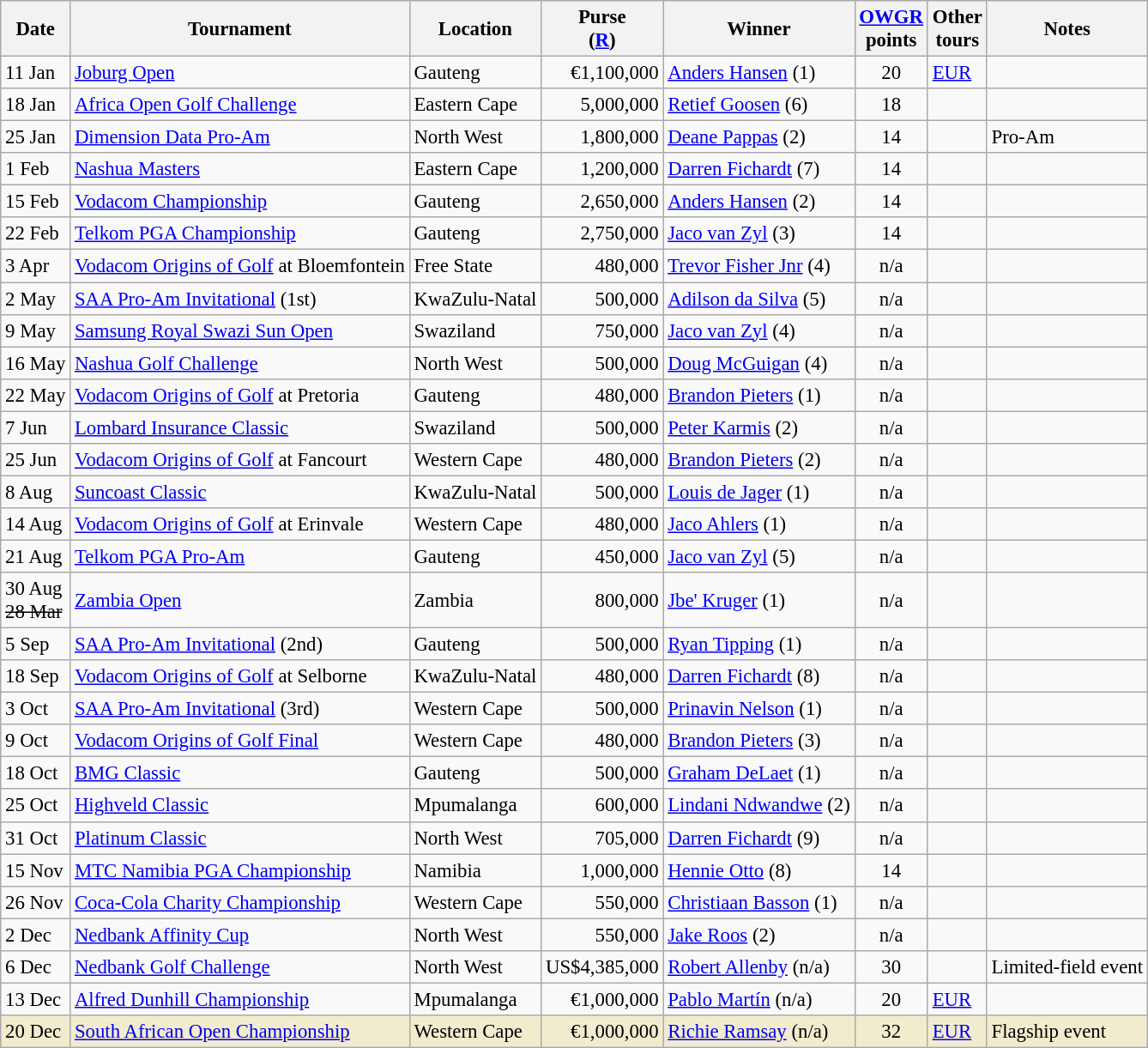<table class="wikitable" style="font-size:95%">
<tr>
<th>Date</th>
<th>Tournament</th>
<th>Location</th>
<th>Purse<br>(<a href='#'>R</a>)</th>
<th>Winner</th>
<th><a href='#'>OWGR</a><br>points</th>
<th>Other<br>tours</th>
<th>Notes</th>
</tr>
<tr>
<td>11 Jan</td>
<td><a href='#'>Joburg Open</a></td>
<td>Gauteng</td>
<td align=right>€1,100,000</td>
<td> <a href='#'>Anders Hansen</a> (1)</td>
<td align=center>20</td>
<td><a href='#'>EUR</a></td>
<td></td>
</tr>
<tr>
<td>18 Jan</td>
<td><a href='#'>Africa Open Golf Challenge</a></td>
<td>Eastern Cape</td>
<td align=right>5,000,000</td>
<td> <a href='#'>Retief Goosen</a> (6)</td>
<td align=center>18</td>
<td></td>
<td></td>
</tr>
<tr>
<td>25 Jan</td>
<td><a href='#'>Dimension Data Pro-Am</a></td>
<td>North West</td>
<td align=right>1,800,000</td>
<td> <a href='#'>Deane Pappas</a> (2)</td>
<td align=center>14</td>
<td></td>
<td>Pro-Am</td>
</tr>
<tr>
<td>1 Feb</td>
<td><a href='#'>Nashua Masters</a></td>
<td>Eastern Cape</td>
<td align=right>1,200,000</td>
<td> <a href='#'>Darren Fichardt</a> (7)</td>
<td align=center>14</td>
<td></td>
<td></td>
</tr>
<tr>
<td>15 Feb</td>
<td><a href='#'>Vodacom Championship</a></td>
<td>Gauteng</td>
<td align=right>2,650,000</td>
<td> <a href='#'>Anders Hansen</a> (2)</td>
<td align=center>14</td>
<td></td>
<td></td>
</tr>
<tr>
<td>22 Feb</td>
<td><a href='#'>Telkom PGA Championship</a></td>
<td>Gauteng</td>
<td align=right>2,750,000</td>
<td> <a href='#'>Jaco van Zyl</a> (3)</td>
<td align=center>14</td>
<td></td>
<td></td>
</tr>
<tr>
<td>3 Apr</td>
<td><a href='#'>Vodacom Origins of Golf</a> at Bloemfontein</td>
<td>Free State</td>
<td align=right>480,000</td>
<td> <a href='#'>Trevor Fisher Jnr</a> (4)</td>
<td align=center>n/a</td>
<td></td>
<td></td>
</tr>
<tr>
<td>2 May</td>
<td><a href='#'>SAA Pro-Am Invitational</a> (1st)</td>
<td>KwaZulu-Natal</td>
<td align=right>500,000</td>
<td> <a href='#'>Adilson da Silva</a> (5)</td>
<td align=center>n/a</td>
<td></td>
<td></td>
</tr>
<tr>
<td>9 May</td>
<td><a href='#'>Samsung Royal Swazi Sun Open</a></td>
<td>Swaziland</td>
<td align=right>750,000</td>
<td> <a href='#'>Jaco van Zyl</a> (4)</td>
<td align=center>n/a</td>
<td></td>
<td></td>
</tr>
<tr>
<td>16 May</td>
<td><a href='#'>Nashua Golf Challenge</a></td>
<td>North West</td>
<td align=right>500,000</td>
<td> <a href='#'>Doug McGuigan</a> (4)</td>
<td align=center>n/a</td>
<td></td>
<td></td>
</tr>
<tr>
<td>22 May</td>
<td><a href='#'>Vodacom Origins of Golf</a> at Pretoria</td>
<td>Gauteng</td>
<td align=right>480,000</td>
<td> <a href='#'>Brandon Pieters</a> (1)</td>
<td align=center>n/a</td>
<td></td>
<td></td>
</tr>
<tr>
<td>7 Jun</td>
<td><a href='#'>Lombard Insurance Classic</a></td>
<td>Swaziland</td>
<td align=right>500,000</td>
<td> <a href='#'>Peter Karmis</a> (2)</td>
<td align=center>n/a</td>
<td></td>
<td></td>
</tr>
<tr>
<td>25 Jun</td>
<td><a href='#'>Vodacom Origins of Golf</a> at Fancourt</td>
<td>Western Cape</td>
<td align=right>480,000</td>
<td> <a href='#'>Brandon Pieters</a> (2)</td>
<td align=center>n/a</td>
<td></td>
<td></td>
</tr>
<tr>
<td>8 Aug</td>
<td><a href='#'>Suncoast Classic</a></td>
<td>KwaZulu-Natal</td>
<td align=right>500,000</td>
<td> <a href='#'>Louis de Jager</a> (1)</td>
<td align=center>n/a</td>
<td></td>
<td></td>
</tr>
<tr>
<td>14 Aug</td>
<td><a href='#'>Vodacom Origins of Golf</a> at Erinvale</td>
<td>Western Cape</td>
<td align=right>480,000</td>
<td> <a href='#'>Jaco Ahlers</a> (1)</td>
<td align=center>n/a</td>
<td></td>
<td></td>
</tr>
<tr>
<td>21 Aug</td>
<td><a href='#'>Telkom PGA Pro-Am</a></td>
<td>Gauteng</td>
<td align=right>450,000</td>
<td> <a href='#'>Jaco van Zyl</a> (5)</td>
<td align=center>n/a</td>
<td></td>
<td></td>
</tr>
<tr>
<td>30 Aug<br><s>28 Mar</s></td>
<td><a href='#'>Zambia Open</a></td>
<td>Zambia</td>
<td align=right>800,000</td>
<td> <a href='#'>Jbe' Kruger</a> (1)</td>
<td align=center>n/a</td>
<td></td>
<td></td>
</tr>
<tr>
<td>5 Sep</td>
<td><a href='#'>SAA Pro-Am Invitational</a> (2nd)</td>
<td>Gauteng</td>
<td align=right>500,000</td>
<td> <a href='#'>Ryan Tipping</a> (1)</td>
<td align=center>n/a</td>
<td></td>
<td></td>
</tr>
<tr>
<td>18 Sep</td>
<td><a href='#'>Vodacom Origins of Golf</a> at Selborne</td>
<td>KwaZulu-Natal</td>
<td align=right>480,000</td>
<td> <a href='#'>Darren Fichardt</a> (8)</td>
<td align=center>n/a</td>
<td></td>
<td></td>
</tr>
<tr>
<td>3 Oct</td>
<td><a href='#'>SAA Pro-Am Invitational</a> (3rd)</td>
<td>Western Cape</td>
<td align=right>500,000</td>
<td> <a href='#'>Prinavin Nelson</a> (1)</td>
<td align=center>n/a</td>
<td></td>
<td></td>
</tr>
<tr>
<td>9 Oct</td>
<td><a href='#'>Vodacom Origins of Golf Final</a></td>
<td>Western Cape</td>
<td align=right>480,000</td>
<td> <a href='#'>Brandon Pieters</a> (3)</td>
<td align=center>n/a</td>
<td></td>
<td></td>
</tr>
<tr>
<td>18 Oct</td>
<td><a href='#'>BMG Classic</a></td>
<td>Gauteng</td>
<td align=right>500,000</td>
<td> <a href='#'>Graham DeLaet</a> (1)</td>
<td align=center>n/a</td>
<td></td>
<td></td>
</tr>
<tr>
<td>25 Oct</td>
<td><a href='#'>Highveld Classic</a></td>
<td>Mpumalanga</td>
<td align=right>600,000</td>
<td> <a href='#'>Lindani Ndwandwe</a> (2)</td>
<td align=center>n/a</td>
<td></td>
<td></td>
</tr>
<tr>
<td>31 Oct</td>
<td><a href='#'>Platinum Classic</a></td>
<td>North West</td>
<td align=right>705,000</td>
<td> <a href='#'>Darren Fichardt</a> (9)</td>
<td align=center>n/a</td>
<td></td>
<td></td>
</tr>
<tr>
<td>15 Nov</td>
<td><a href='#'>MTC Namibia PGA Championship</a></td>
<td>Namibia</td>
<td align=right>1,000,000</td>
<td> <a href='#'>Hennie Otto</a> (8)</td>
<td align=center>14</td>
<td></td>
<td></td>
</tr>
<tr>
<td>26 Nov</td>
<td><a href='#'>Coca-Cola Charity Championship</a></td>
<td>Western Cape</td>
<td align=right>550,000</td>
<td> <a href='#'>Christiaan Basson</a> (1)</td>
<td align=center>n/a</td>
<td></td>
<td></td>
</tr>
<tr>
<td>2 Dec</td>
<td><a href='#'>Nedbank Affinity Cup</a></td>
<td>North West</td>
<td align=right>550,000</td>
<td> <a href='#'>Jake Roos</a> (2)</td>
<td align=center>n/a</td>
<td></td>
<td></td>
</tr>
<tr>
<td>6 Dec</td>
<td><a href='#'>Nedbank Golf Challenge</a></td>
<td>North West</td>
<td align=right>US$4,385,000</td>
<td> <a href='#'>Robert Allenby</a> (n/a)</td>
<td align=center>30</td>
<td></td>
<td>Limited-field event</td>
</tr>
<tr>
<td>13 Dec</td>
<td><a href='#'>Alfred Dunhill Championship</a></td>
<td>Mpumalanga</td>
<td align=right>€1,000,000</td>
<td> <a href='#'>Pablo Martín</a> (n/a)</td>
<td align=center>20</td>
<td><a href='#'>EUR</a></td>
<td></td>
</tr>
<tr style="background:#f2ecce;">
<td>20 Dec</td>
<td><a href='#'>South African Open Championship</a></td>
<td>Western Cape</td>
<td align=right>€1,000,000</td>
<td> <a href='#'>Richie Ramsay</a> (n/a)</td>
<td align=center>32</td>
<td><a href='#'>EUR</a></td>
<td>Flagship event</td>
</tr>
</table>
